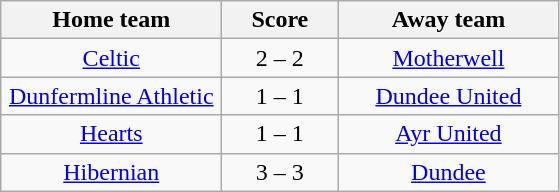<table class="wikitable" style="text-align: center">
<tr>
<th width=140>Home team</th>
<th width=70>Score</th>
<th width=140>Away team</th>
</tr>
<tr>
<td><a href='#'>Celtic</a></td>
<td>2 – 2</td>
<td><a href='#'>Motherwell</a></td>
</tr>
<tr>
<td><a href='#'>Dunfermline Athletic</a></td>
<td>1 – 1</td>
<td><a href='#'>Dundee United</a></td>
</tr>
<tr>
<td><a href='#'>Hearts</a></td>
<td>1 – 1</td>
<td><a href='#'>Ayr United</a></td>
</tr>
<tr>
<td><a href='#'>Hibernian</a></td>
<td>3 – 3</td>
<td><a href='#'>Dundee</a></td>
</tr>
</table>
